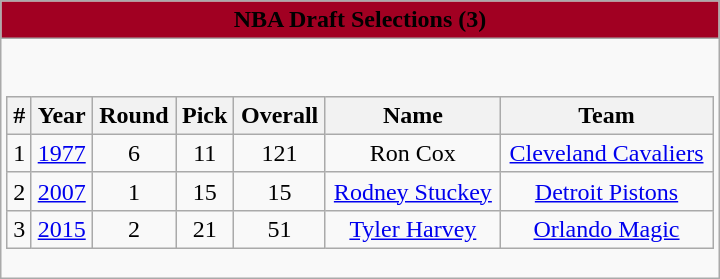<table class="wikitable" style="margin: 1em auto;">
<tr>
<th style="background:#a10022"><span>NBA Draft Selections (3)</span></th>
</tr>
<tr>
<td><br><table class="wikitable sortable" style="width: 100%">
<tr>
<th style="text-align:center;">#</th>
<th style="text-align:center;">Year</th>
<th style="text-align:center;">Round</th>
<th style="text-align:center;">Pick</th>
<th style="text-align:center;">Overall</th>
<th style="text-align:center;">Name</th>
<th style="text-align:center;">Team</th>
</tr>
<tr style="text-align:center;">
<td>1</td>
<td><a href='#'>1977</a></td>
<td>6</td>
<td>11</td>
<td>121</td>
<td>Ron Cox</td>
<td><a href='#'>Cleveland Cavaliers</a></td>
</tr>
<tr style="text-align:center;">
<td>2</td>
<td><a href='#'>2007</a></td>
<td>1</td>
<td>15</td>
<td>15</td>
<td><a href='#'>Rodney Stuckey</a></td>
<td><a href='#'>Detroit Pistons</a></td>
</tr>
<tr style="text-align:center;">
<td>3</td>
<td><a href='#'>2015</a></td>
<td>2</td>
<td>21</td>
<td>51</td>
<td><a href='#'>Tyler Harvey</a></td>
<td><a href='#'>Orlando Magic</a></td>
</tr>
</table>
</td>
</tr>
</table>
